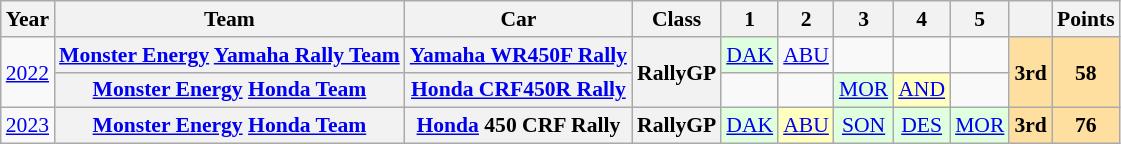<table class="wikitable" style="text-align:center; font-size:90%">
<tr>
<th>Year</th>
<th>Team</th>
<th>Car</th>
<th>Class</th>
<th>1</th>
<th>2</th>
<th>3</th>
<th>4</th>
<th>5</th>
<th></th>
<th>Points</th>
</tr>
<tr>
<td rowspan=2><a href='#'>2022</a></td>
<th><a href='#'>Monster Energy</a> <a href='#'>Yamaha Rally Team</a></th>
<th><a href='#'>Yamaha WR450F Rally</a></th>
<th rowspan=2>RallyGP</th>
<td style="background:#dfffdf;"><a href='#'>DAK</a><br></td>
<td><a href='#'>ABU</a><br></td>
<td></td>
<td></td>
<td></td>
<th rowspan=2 style="background:#ffdf9f;"><strong>3rd</strong></th>
<th rowspan=2 style="background:#ffdf9f;"><strong>58</strong></th>
</tr>
<tr>
<th><a href='#'>Monster Energy</a> <a href='#'>Honda Team</a></th>
<th><a href='#'>Honda CRF450R Rally</a></th>
<td></td>
<td></td>
<td style="background:#dfffdf;"><a href='#'>MOR</a><br></td>
<td style="background:#ffffbf;"><a href='#'>AND</a><br></td>
<td></td>
</tr>
<tr>
<td><a href='#'>2023</a></td>
<th><a href='#'>Monster Energy</a> <a href='#'>Honda Team</a></th>
<th><a href='#'>Honda</a> 450 CRF Rally</th>
<th>RallyGP</th>
<td style="background:#dfffdf;"><a href='#'>DAK</a><br></td>
<td style="background:#ffffbf;"><a href='#'>ABU</a><br></td>
<td style="background:#dfffdf;"><a href='#'>SON</a><br></td>
<td style="background:#dfffdf;"><a href='#'>DES</a><br></td>
<td style="background:#dfffdf;"><a href='#'>MOR</a><br></td>
<td style="background:#ffdf9f;"><strong>3rd</strong></td>
<th style="background:#ffdf9f;"><strong>76</strong></th>
</tr>
</table>
